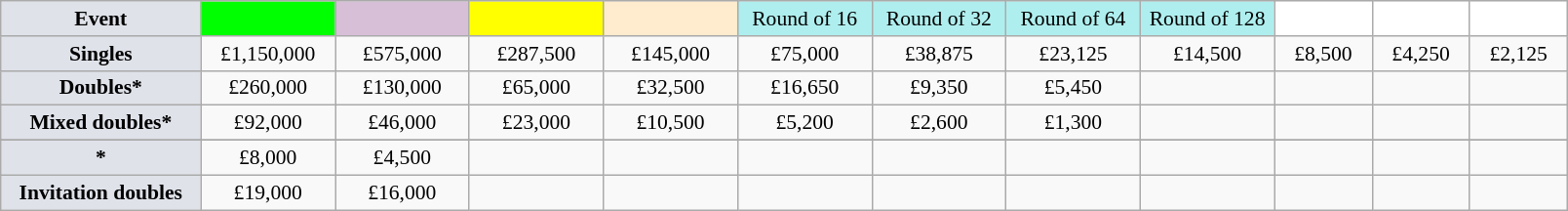<table class=wikitable style="font-size:90%;text-align:center">
<tr>
<td style="width:130px; background:#dfe2e9;"><strong>Event</strong></td>
<td style="width:85px; background:lime;"><strong></strong></td>
<td style="width:85px; background:thistle;"></td>
<td style="width:85px; background:#ff0;"></td>
<td style="width:85px; background:#ffebcd;"></td>
<td style="width:85px; background:#afeeee;">Round of 16</td>
<td style="width:85px; background:#afeeee;">Round of 32</td>
<td style="width:85px; background:#afeeee;">Round of 64</td>
<td style="width:85px; background:#afeeee;">Round of 128</td>
<td style="width:60px; background:#ffffff;"></td>
<td style="width:60px; background:#ffffff;"></td>
<td style="width:60px; background:#ffffff;"></td>
</tr>
<tr>
<td style="background:#dfe2e9;"><strong>Singles</strong></td>
<td>£1,150,000</td>
<td>£575,000</td>
<td>£287,500</td>
<td>£145,000</td>
<td>£75,000</td>
<td>£38,875</td>
<td>£23,125</td>
<td>£14,500</td>
<td>£8,500</td>
<td>£4,250</td>
<td>£2,125</td>
</tr>
<tr>
<td style="background:#dfe2e9;"><strong>Doubles*</strong></td>
<td>£260,000</td>
<td>£130,000</td>
<td>£65,000</td>
<td>£32,500</td>
<td>£16,650</td>
<td>£9,350</td>
<td>£5,450</td>
<td></td>
<td></td>
<td></td>
<td></td>
</tr>
<tr>
<td style="background:#dfe2e9;"><strong>Mixed doubles*</strong></td>
<td>£92,000</td>
<td>£46,000</td>
<td>£23,000</td>
<td>£10,500</td>
<td>£5,200</td>
<td>£2,600</td>
<td>£1,300</td>
<td></td>
<td></td>
<td></td>
<td></td>
</tr>
<tr>
</tr>
<tr>
<td style="background:#dfe2e9;"><strong>*</strong></td>
<td>£8,000</td>
<td>£4,500</td>
<td></td>
<td></td>
<td></td>
<td></td>
<td></td>
<td></td>
<td></td>
<td></td>
<td></td>
</tr>
<tr>
<td style="background:#dfe2e9;"><strong>Invitation doubles</strong></td>
<td>£19,000</td>
<td>£16,000</td>
<td></td>
<td></td>
<td></td>
<td></td>
<td></td>
<td></td>
<td></td>
<td></td>
<td></td>
</tr>
</table>
